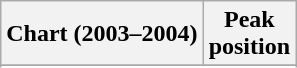<table class="wikitable sortable plainrowheaders" style="text-align:center">
<tr>
<th scope="col">Chart (2003–2004)</th>
<th scope="col">Peak<br>position</th>
</tr>
<tr>
</tr>
<tr>
</tr>
<tr>
</tr>
<tr>
</tr>
<tr>
</tr>
</table>
